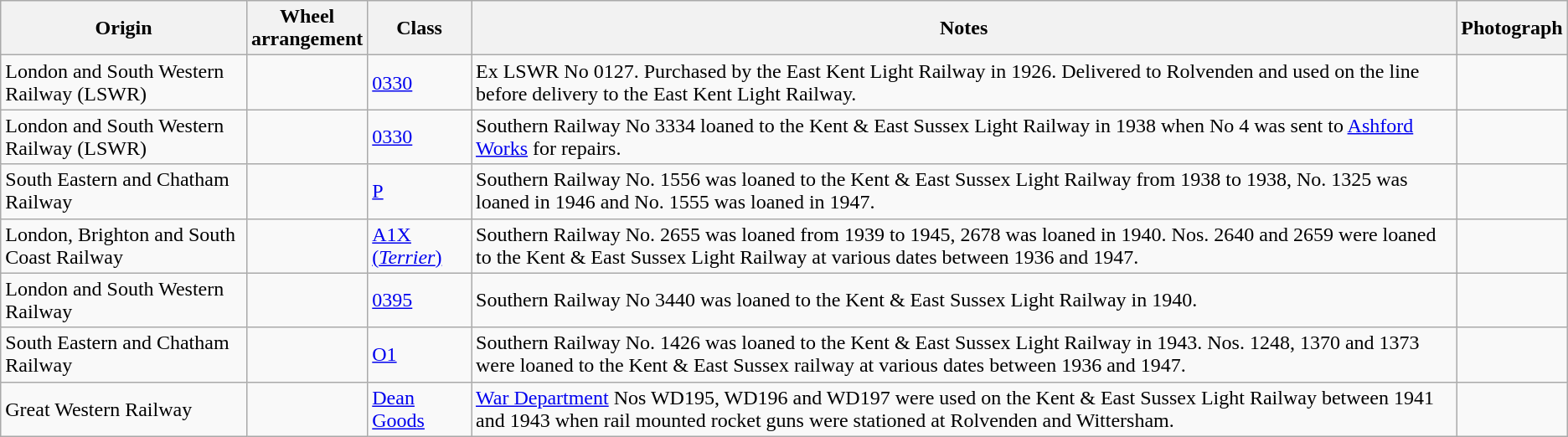<table class="wikitable">
<tr>
<th>Origin</th>
<th>Wheel<br>arrangement</th>
<th>Class</th>
<th>Notes</th>
<th>Photograph</th>
</tr>
<tr>
<td>London and South Western Railway (LSWR)</td>
<td></td>
<td><a href='#'>0330</a></td>
<td>Ex LSWR No 0127. Purchased by the East Kent Light Railway in 1926. Delivered to Rolvenden and used on the line before delivery to the East Kent Light Railway.</td>
<td></td>
</tr>
<tr>
<td>London and South Western Railway (LSWR)</td>
<td></td>
<td><a href='#'>0330</a></td>
<td>Southern Railway No 3334 loaned to the Kent & East Sussex Light Railway in 1938 when No 4 was sent to <a href='#'>Ashford Works</a> for repairs.</td>
<td></td>
</tr>
<tr>
<td>South Eastern and Chatham Railway</td>
<td></td>
<td><a href='#'>P</a></td>
<td>Southern Railway No. 1556 was loaned to the Kent & East Sussex Light Railway from 1938 to 1938, No. 1325 was loaned in 1946 and No. 1555 was loaned in 1947.</td>
<td><br>
</td>
</tr>
<tr>
<td>London, Brighton and South Coast Railway</td>
<td></td>
<td><a href='#'>A1X (<em>Terrier</em>)</a></td>
<td>Southern Railway No. 2655 was loaned from 1939 to 1945, 2678 was loaned in 1940. Nos. 2640 and 2659 were loaned to the Kent & East Sussex Light Railway at various dates between 1936 and 1947.</td>
<td></td>
</tr>
<tr>
<td>London and South Western Railway</td>
<td></td>
<td><a href='#'>0395</a></td>
<td>Southern Railway No 3440 was loaned to the Kent & East Sussex Light Railway in 1940.</td>
<td></td>
</tr>
<tr>
<td>South Eastern and Chatham Railway</td>
<td></td>
<td><a href='#'>O1</a></td>
<td>Southern Railway No. 1426 was loaned to the Kent & East Sussex Light Railway in 1943. Nos. 1248, 1370 and 1373 were loaned to the Kent & East Sussex railway at various dates between 1936 and 1947.</td>
<td></td>
</tr>
<tr>
<td>Great Western Railway</td>
<td></td>
<td><a href='#'>Dean Goods</a></td>
<td><a href='#'>War Department</a> Nos WD195, WD196 and WD197 were used on the Kent & East Sussex Light Railway between 1941 and 1943 when rail mounted rocket guns were stationed at Rolvenden and Wittersham.</td>
<td></td>
</tr>
</table>
